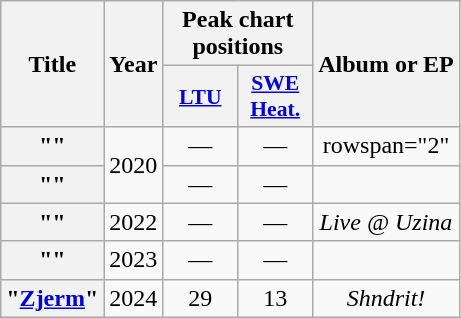<table class="wikitable plainrowheaders" style="text-align:center;">
<tr>
<th scope="col" rowspan="2">Title</th>
<th scope="col" rowspan="2">Year</th>
<th scope="col" colspan="2">Peak chart positions</th>
<th scope="col" rowspan="2">Album or EP</th>
</tr>
<tr>
<th scope="col" style="width:3em;font-size:90%;"><a href='#'>LTU</a><br></th>
<th scope="col" style="width:3em;font-size:90%;"><a href='#'>SWE<br>Heat.</a><br></th>
</tr>
<tr>
<th scope="row">""</th>
<td rowspan="2">2020</td>
<td>—</td>
<td>—</td>
<td>rowspan="2" </td>
</tr>
<tr>
<th scope="row">""</th>
<td>—</td>
<td>—</td>
</tr>
<tr>
<th scope="row">""</th>
<td>2022</td>
<td>—</td>
<td>—</td>
<td><em>Live @ Uzina</em></td>
</tr>
<tr>
<th scope="row">""<br></th>
<td>2023</td>
<td>—</td>
<td>—</td>
<td></td>
</tr>
<tr>
<th scope="row">"<a href='#'>Zjerm</a>"</th>
<td>2024</td>
<td>29</td>
<td>13</td>
<td><em>Shndrit!</em></td>
</tr>
</table>
